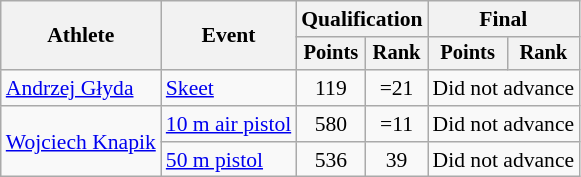<table class="wikitable" style="font-size:90%">
<tr>
<th rowspan="2">Athlete</th>
<th rowspan="2">Event</th>
<th colspan=2>Qualification</th>
<th colspan=2>Final</th>
</tr>
<tr style="font-size:95%">
<th>Points</th>
<th>Rank</th>
<th>Points</th>
<th>Rank</th>
</tr>
<tr align=center>
<td align=left><a href='#'>Andrzej Głyda</a></td>
<td align=left><a href='#'>Skeet</a></td>
<td>119</td>
<td>=21</td>
<td colspan=2>Did not advance</td>
</tr>
<tr align=center>
<td align=left rowspan=2><a href='#'>Wojciech Knapik</a></td>
<td align=left><a href='#'>10 m air pistol</a></td>
<td>580</td>
<td>=11</td>
<td colspan=2>Did not advance</td>
</tr>
<tr align=center>
<td align=left><a href='#'>50 m pistol</a></td>
<td>536</td>
<td>39</td>
<td colspan=2>Did not advance</td>
</tr>
</table>
